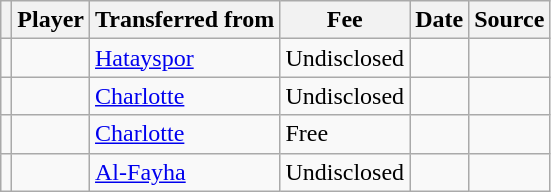<table class="wikitable plainrowheaders sortable">
<tr>
<th></th>
<th scope="col">Player</th>
<th>Transferred from</th>
<th style="width: 65px;">Fee</th>
<th scope="col">Date</th>
<th scope="col">Source</th>
</tr>
<tr>
<td align="center"></td>
<td></td>
<td> <a href='#'>Hatayspor</a></td>
<td>Undisclosed</td>
<td></td>
<td></td>
</tr>
<tr>
<td align="center"></td>
<td></td>
<td> <a href='#'>Charlotte</a></td>
<td>Undisclosed</td>
<td></td>
<td></td>
</tr>
<tr>
<td align="center"></td>
<td></td>
<td> <a href='#'>Charlotte</a></td>
<td>Free</td>
<td></td>
<td></td>
</tr>
<tr>
<td align="center"></td>
<td></td>
<td> <a href='#'>Al-Fayha</a></td>
<td>Undisclosed</td>
<td></td>
<td></td>
</tr>
</table>
